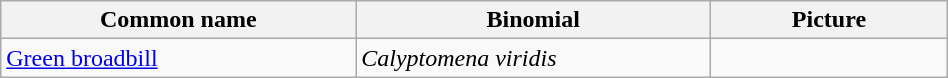<table width=50% class="wikitable">
<tr>
<th width=30%>Common name</th>
<th width=30%>Binomial</th>
<th width=20%>Picture</th>
</tr>
<tr>
<td><a href='#'>Green broadbill</a></td>
<td><em>Calyptomena viridis</em></td>
<td></td>
</tr>
</table>
